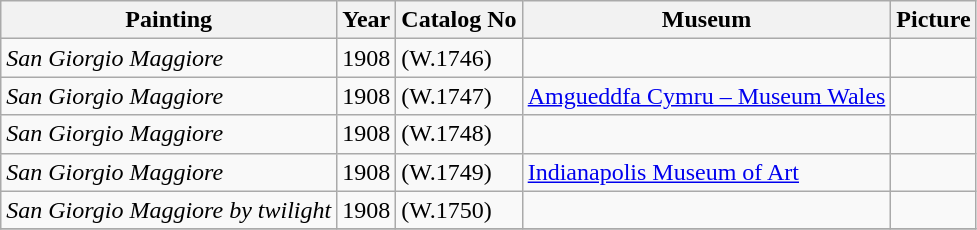<table class="sortable wikitable" style="margin-left:0.5em; text-align:left">
<tr>
<th>Painting</th>
<th>Year</th>
<th>Catalog No</th>
<th>Museum</th>
<th>Picture</th>
</tr>
<tr>
<td><em>San Giorgio Maggiore</em></td>
<td>1908</td>
<td>(W.1746)</td>
<td></td>
<td></td>
</tr>
<tr>
<td><em>San Giorgio Maggiore</em></td>
<td>1908</td>
<td>(W.1747)</td>
<td><a href='#'>Amgueddfa Cymru – Museum Wales</a></td>
<td></td>
</tr>
<tr>
<td><em>San Giorgio Maggiore</em></td>
<td>1908</td>
<td>(W.1748)</td>
<td></td>
<td></td>
</tr>
<tr>
<td><em>San Giorgio Maggiore</em></td>
<td>1908</td>
<td>(W.1749)</td>
<td><a href='#'>Indianapolis Museum of Art</a></td>
<td></td>
</tr>
<tr>
<td><em>San Giorgio Maggiore by twilight</em></td>
<td>1908</td>
<td>(W.1750)</td>
<td></td>
<td></td>
</tr>
<tr>
</tr>
</table>
